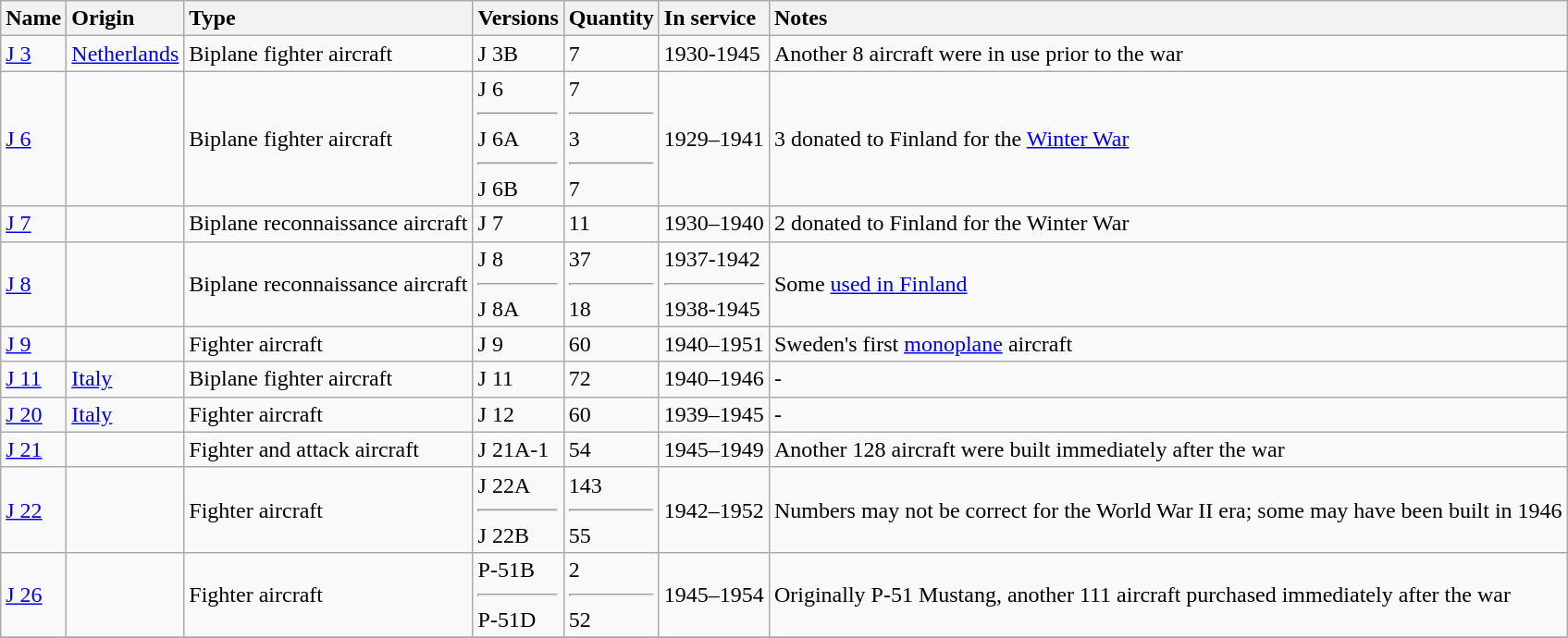<table class="wikitable">
<tr>
<th style="text-align:left">Name</th>
<th style="text-align:left">Origin</th>
<th style="text-align:left">Type</th>
<th style="text-align:left">Versions</th>
<th style="text-align:left">Quantity</th>
<th style="text-align:left">In service</th>
<th style="text-align:left">Notes</th>
</tr>
<tr>
<td><a href='#'>J 3</a></td>
<td> <a href='#'>Netherlands</a></td>
<td>Biplane fighter aircraft</td>
<td>J 3B</td>
<td>7</td>
<td>1930-1945</td>
<td>Another 8 aircraft were in use prior to the war</td>
</tr>
<tr>
<td><a href='#'>J 6</a></td>
<td></td>
<td>Biplane fighter aircraft</td>
<td>J 6<hr>J 6A<hr>J 6B</td>
<td>7<hr>3<hr>7</td>
<td>1929–1941</td>
<td>3 donated to Finland for the <a href='#'>Winter War</a></td>
</tr>
<tr>
<td><a href='#'>J 7</a></td>
<td></td>
<td>Biplane reconnaissance aircraft</td>
<td>J 7</td>
<td>11</td>
<td>1930–1940</td>
<td>2 donated to Finland for the Winter War</td>
</tr>
<tr>
<td><a href='#'>J 8</a></td>
<td><br></td>
<td>Biplane reconnaissance aircraft</td>
<td>J 8<hr>J 8A</td>
<td>37<hr>18</td>
<td>1937-1942<hr>1938-1945</td>
<td>Some <a href='#'>used in Finland</a></td>
</tr>
<tr>
<td><a href='#'>J 9</a></td>
<td></td>
<td>Fighter aircraft</td>
<td>J 9</td>
<td>60</td>
<td>1940–1951</td>
<td>Sweden's first <a href='#'>monoplane</a> aircraft</td>
</tr>
<tr>
<td><a href='#'>J 11</a></td>
<td> <a href='#'>Italy</a></td>
<td>Biplane fighter aircraft</td>
<td>J 11</td>
<td>72</td>
<td>1940–1946</td>
<td>-</td>
</tr>
<tr>
<td><a href='#'>J 20</a></td>
<td> <a href='#'>Italy</a></td>
<td>Fighter aircraft</td>
<td>J 12</td>
<td>60</td>
<td>1939–1945</td>
<td>-</td>
</tr>
<tr>
<td><a href='#'>J 21</a></td>
<td></td>
<td>Fighter and attack aircraft</td>
<td>J 21A-1</td>
<td>54</td>
<td>1945–1949</td>
<td>Another 128 aircraft were built immediately after the war</td>
</tr>
<tr>
<td><a href='#'>J 22</a></td>
<td></td>
<td>Fighter aircraft</td>
<td>J 22A<hr>J 22B</td>
<td>143<hr>55</td>
<td>1942–1952</td>
<td>Numbers may not be correct for the World War II era; some may have been built in 1946</td>
</tr>
<tr>
<td><a href='#'>J 26</a></td>
<td></td>
<td>Fighter aircraft</td>
<td>P-51B<hr>P-51D</td>
<td>2<hr>52</td>
<td>1945–1954</td>
<td>Originally P-51 Mustang, another 111 aircraft purchased immediately after the war</td>
</tr>
<tr>
</tr>
</table>
